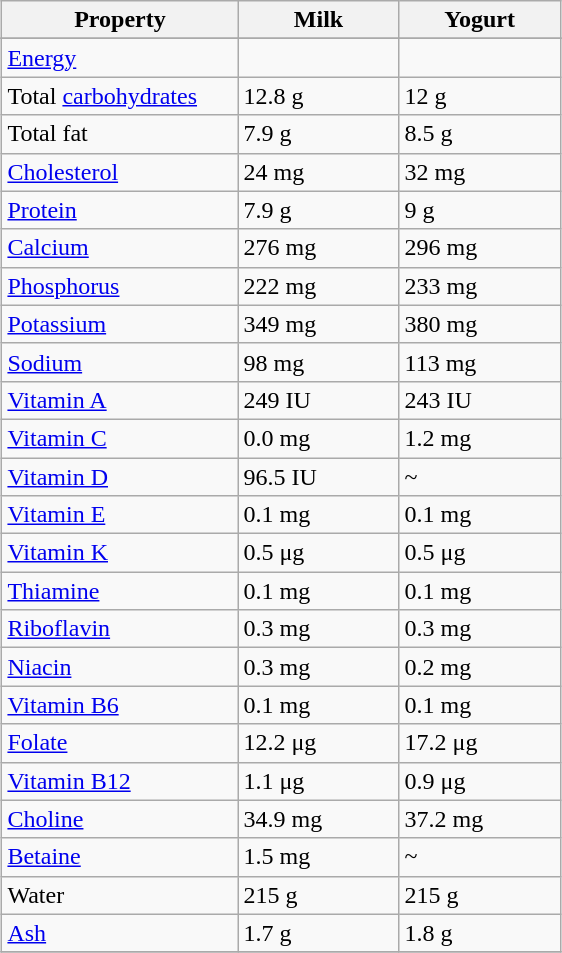<table class="wikitable" style="border-spacing: 5px; margin:auto;">
<tr>
<th scope="col" style="width:150px;">Property</th>
<th scope="col" style="width:100px;">Milk</th>
<th scope="col" style="width:100px;">Yogurt</th>
</tr>
<tr>
</tr>
<tr>
<td><a href='#'>Energy</a></td>
<td></td>
<td></td>
</tr>
<tr>
<td>Total <a href='#'>carbohydrates</a></td>
<td>12.8 g</td>
<td>12 g</td>
</tr>
<tr>
<td>Total fat</td>
<td>7.9 g</td>
<td>8.5 g</td>
</tr>
<tr>
<td><a href='#'>Cholesterol</a></td>
<td>24 mg</td>
<td>32 mg</td>
</tr>
<tr>
<td><a href='#'>Protein</a></td>
<td>7.9 g</td>
<td>9 g</td>
</tr>
<tr>
<td><a href='#'>Calcium</a></td>
<td>276 mg</td>
<td>296 mg</td>
</tr>
<tr>
<td><a href='#'>Phosphorus</a></td>
<td>222 mg</td>
<td>233 mg</td>
</tr>
<tr>
<td><a href='#'>Potassium</a></td>
<td>349 mg</td>
<td>380 mg</td>
</tr>
<tr>
<td><a href='#'>Sodium</a></td>
<td>98 mg</td>
<td>113 mg</td>
</tr>
<tr>
<td><a href='#'>Vitamin A</a></td>
<td>249 IU</td>
<td>243 IU</td>
</tr>
<tr>
<td><a href='#'>Vitamin C</a></td>
<td>0.0 mg</td>
<td>1.2 mg</td>
</tr>
<tr>
<td><a href='#'>Vitamin D</a></td>
<td>96.5 IU</td>
<td>~</td>
</tr>
<tr>
<td><a href='#'>Vitamin E</a></td>
<td>0.1 mg</td>
<td>0.1 mg</td>
</tr>
<tr>
<td><a href='#'>Vitamin K</a></td>
<td>0.5 μg</td>
<td>0.5 μg</td>
</tr>
<tr>
<td><a href='#'>Thiamine</a></td>
<td>0.1 mg</td>
<td>0.1 mg</td>
</tr>
<tr>
<td><a href='#'>Riboflavin</a></td>
<td>0.3 mg</td>
<td>0.3 mg</td>
</tr>
<tr>
<td><a href='#'>Niacin</a></td>
<td>0.3 mg</td>
<td>0.2 mg</td>
</tr>
<tr>
<td><a href='#'>Vitamin B6</a></td>
<td>0.1 mg</td>
<td>0.1 mg</td>
</tr>
<tr>
<td><a href='#'>Folate</a></td>
<td>12.2 μg</td>
<td>17.2 μg</td>
</tr>
<tr>
<td><a href='#'>Vitamin B12</a></td>
<td>1.1 μg</td>
<td>0.9 μg</td>
</tr>
<tr>
<td><a href='#'>Choline</a></td>
<td>34.9 mg</td>
<td>37.2 mg</td>
</tr>
<tr>
<td><a href='#'>Betaine</a></td>
<td>1.5 mg</td>
<td>~</td>
</tr>
<tr>
<td>Water</td>
<td>215 g</td>
<td>215 g</td>
</tr>
<tr>
<td><a href='#'>Ash</a></td>
<td>1.7 g</td>
<td>1.8 g</td>
</tr>
<tr>
</tr>
</table>
